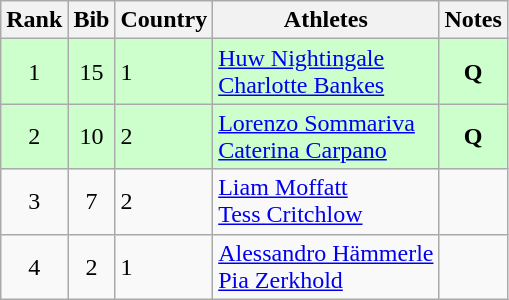<table class="wikitable" style="text-align:center;">
<tr>
<th>Rank</th>
<th>Bib</th>
<th>Country</th>
<th>Athletes</th>
<th>Notes</th>
</tr>
<tr bgcolor="#ccffcc">
<td>1</td>
<td>15</td>
<td align=left> 1</td>
<td align=left><a href='#'>Huw Nightingale</a><br><a href='#'>Charlotte Bankes</a></td>
<td><strong>Q</strong></td>
</tr>
<tr bgcolor="#ccffcc">
<td>2</td>
<td>10</td>
<td align=left> 2</td>
<td align=left><a href='#'>Lorenzo Sommariva</a><br><a href='#'>Caterina Carpano</a></td>
<td><strong>Q</strong></td>
</tr>
<tr>
<td>3</td>
<td>7</td>
<td align=left> 2</td>
<td align=left><a href='#'>Liam Moffatt</a><br><a href='#'>Tess Critchlow</a></td>
<td></td>
</tr>
<tr>
<td>4</td>
<td>2</td>
<td align=left> 1</td>
<td align=left><a href='#'>Alessandro Hämmerle</a><br><a href='#'>Pia Zerkhold</a></td>
<td></td>
</tr>
</table>
